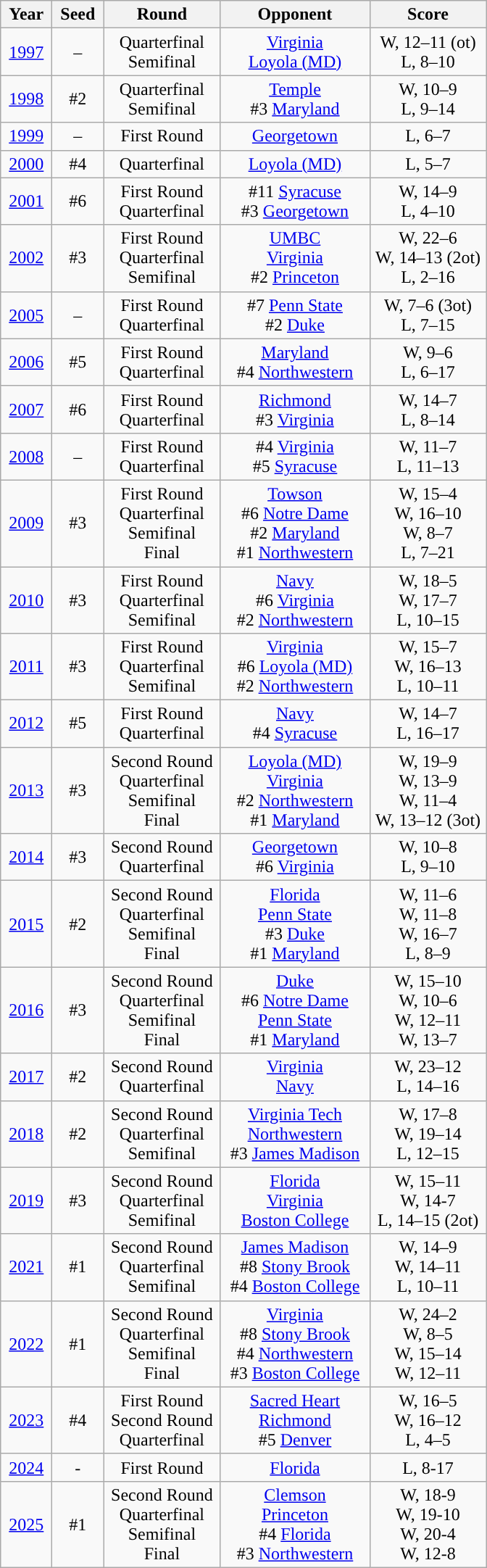<table class="wikitable">
<tr>
<th style="width:40px; ">Year</th>
<th style="width:40px; ">Seed</th>
<th style="width:100px; ">Round</th>
<th style="width:130px; ">Opponent</th>
<th style="width:100px; ">Score</th>
</tr>
<tr align="center">
<td><a href='#'>1997</a></td>
<td>–</td>
<td>Quarterfinal<br>Semifinal</td>
<td><a href='#'>Virginia</a><br><a href='#'>Loyola (MD)</a></td>
<td>W, 12–11 (ot)<br>L, 8–10</td>
</tr>
<tr align="center">
<td><a href='#'>1998</a></td>
<td>#2</td>
<td>Quarterfinal<br>Semifinal</td>
<td><a href='#'>Temple</a><br>#3 <a href='#'>Maryland</a></td>
<td>W, 10–9<br>L, 9–14</td>
</tr>
<tr align="center">
<td><a href='#'>1999</a></td>
<td>–</td>
<td>First Round</td>
<td><a href='#'>Georgetown</a></td>
<td>L, 6–7</td>
</tr>
<tr align="center">
<td><a href='#'>2000</a></td>
<td>#4</td>
<td>Quarterfinal</td>
<td><a href='#'>Loyola (MD)</a></td>
<td>L, 5–7</td>
</tr>
<tr align="center">
<td><a href='#'>2001</a></td>
<td>#6</td>
<td>First Round<br>Quarterfinal</td>
<td>#11 <a href='#'>Syracuse</a><br>#3 <a href='#'>Georgetown</a></td>
<td>W, 14–9<br>L, 4–10</td>
</tr>
<tr align="center">
<td><a href='#'>2002</a></td>
<td>#3</td>
<td>First Round<br>Quarterfinal<br>Semifinal</td>
<td><a href='#'>UMBC</a><br><a href='#'>Virginia</a><br>#2 <a href='#'>Princeton</a></td>
<td>W, 22–6<br>W, 14–13 (2ot)<br>L, 2–16</td>
</tr>
<tr align="center">
<td><a href='#'>2005</a></td>
<td>–</td>
<td>First Round<br>Quarterfinal</td>
<td>#7 <a href='#'>Penn State</a><br>#2 <a href='#'>Duke</a></td>
<td>W, 7–6 (3ot)<br>L, 7–15</td>
</tr>
<tr align="center">
<td><a href='#'>2006</a></td>
<td>#5</td>
<td>First Round<br>Quarterfinal</td>
<td><a href='#'>Maryland</a><br>#4 <a href='#'>Northwestern</a></td>
<td>W, 9–6<br>L, 6–17</td>
</tr>
<tr align="center">
<td><a href='#'>2007</a></td>
<td>#6</td>
<td>First Round<br>Quarterfinal</td>
<td><a href='#'>Richmond</a><br>#3 <a href='#'>Virginia</a></td>
<td>W, 14–7<br>L, 8–14</td>
</tr>
<tr align="center">
<td><a href='#'>2008</a></td>
<td>–</td>
<td>First Round<br>Quarterfinal</td>
<td>#4 <a href='#'>Virginia</a><br>#5 <a href='#'>Syracuse</a></td>
<td>W, 11–7<br>L, 11–13</td>
</tr>
<tr align="center">
<td><a href='#'>2009</a></td>
<td>#3</td>
<td>First Round<br>Quarterfinal<br>Semifinal<br>Final</td>
<td><a href='#'>Towson</a><br>#6 <a href='#'>Notre Dame</a><br>#2 <a href='#'>Maryland</a><br>#1 <a href='#'>Northwestern</a></td>
<td>W, 15–4<br>W, 16–10<br>W, 8–7<br>L, 7–21</td>
</tr>
<tr align="center">
<td><a href='#'>2010</a></td>
<td>#3</td>
<td>First Round<br>Quarterfinal<br>Semifinal</td>
<td><a href='#'>Navy</a><br>#6 <a href='#'>Virginia</a><br>#2 <a href='#'>Northwestern</a></td>
<td>W, 18–5<br>W, 17–7<br>L, 10–15</td>
</tr>
<tr align="center">
<td><a href='#'>2011</a></td>
<td>#3</td>
<td>First Round<br>Quarterfinal<br>Semifinal</td>
<td><a href='#'>Virginia</a><br>#6 <a href='#'>Loyola (MD)</a><br>#2 <a href='#'>Northwestern</a></td>
<td>W, 15–7<br>W, 16–13<br>L, 10–11</td>
</tr>
<tr align="center">
<td><a href='#'>2012</a></td>
<td>#5</td>
<td>First Round<br>Quarterfinal</td>
<td><a href='#'>Navy</a><br>#4 <a href='#'>Syracuse</a></td>
<td>W, 14–7<br>L, 16–17</td>
</tr>
<tr align="center">
<td><a href='#'>2013</a></td>
<td>#3</td>
<td>Second Round<br>Quarterfinal<br>Semifinal<br>Final</td>
<td><a href='#'>Loyola (MD)</a><br><a href='#'>Virginia</a><br>#2 <a href='#'>Northwestern</a><br>#1 <a href='#'>Maryland</a></td>
<td>W, 19–9<br>W, 13–9<br>W, 11–4<br>W, 13–12 (3ot)</td>
</tr>
<tr align="center">
<td><a href='#'>2014</a></td>
<td>#3</td>
<td>Second Round<br>Quarterfinal</td>
<td><a href='#'>Georgetown</a><br>#6 <a href='#'>Virginia</a></td>
<td>W, 10–8<br>L, 9–10</td>
</tr>
<tr align="center">
<td><a href='#'>2015</a></td>
<td>#2</td>
<td>Second Round<br>Quarterfinal<br>Semifinal<br>Final</td>
<td><a href='#'>Florida</a><br><a href='#'>Penn State</a><br>#3 <a href='#'>Duke</a><br>#1 <a href='#'>Maryland</a></td>
<td>W, 11–6<br>W, 11–8<br>W, 16–7<br>L, 8–9</td>
</tr>
<tr align="center">
<td><a href='#'>2016</a></td>
<td>#3</td>
<td>Second Round<br>Quarterfinal<br>Semifinal<br>Final</td>
<td><a href='#'>Duke</a><br>#6 <a href='#'>Notre Dame</a><br><a href='#'>Penn State</a><br>#1 <a href='#'>Maryland</a></td>
<td>W, 15–10<br>W, 10–6<br>W, 12–11<br>W, 13–7</td>
</tr>
<tr align="center">
<td><a href='#'>2017</a></td>
<td>#2</td>
<td>Second Round<br>Quarterfinal</td>
<td><a href='#'>Virginia</a><br><a href='#'>Navy</a></td>
<td>W, 23–12<br>L, 14–16</td>
</tr>
<tr align="center">
<td><a href='#'>2018</a></td>
<td>#2</td>
<td>Second Round<br>Quarterfinal<br>Semifinal</td>
<td><a href='#'>Virginia Tech</a><br><a href='#'>Northwestern</a><br>#3 <a href='#'>James Madison</a></td>
<td>W, 17–8<br>W, 19–14<br>L, 12–15</td>
</tr>
<tr align="center">
<td><a href='#'>2019</a></td>
<td>#3</td>
<td>Second Round<br>Quarterfinal<br>Semifinal</td>
<td><a href='#'>Florida</a><br><a href='#'>Virginia</a><br> <a href='#'>Boston College</a></td>
<td>W, 15–11<br>W, 14-7<br>L, 14–15 (2ot)</td>
</tr>
<tr align="center">
<td><a href='#'>2021</a></td>
<td>#1</td>
<td>Second Round<br>Quarterfinal<br>Semifinal</td>
<td><a href='#'>James Madison</a><br>#8 <a href='#'>Stony Brook</a><br> #4 <a href='#'>Boston College</a></td>
<td>W, 14–9<br>W, 14–11<br>L, 10–11</td>
</tr>
<tr align="center">
<td><a href='#'>2022</a></td>
<td>#1</td>
<td>Second Round<br>Quarterfinal<br>Semifinal<br>Final</td>
<td><a href='#'>Virginia</a><br>#8 <a href='#'>Stony Brook</a><br>#4 <a href='#'>Northwestern</a><br>#3 <a href='#'>Boston College</a></td>
<td>W, 24–2<br>W, 8–5<br>W, 15–14<br>W, 12–11</td>
</tr>
<tr align="center">
<td><a href='#'>2023</a></td>
<td>#4</td>
<td>First Round<br>Second Round<br>Quarterfinal</td>
<td><a href='#'>Sacred Heart</a><br><a href='#'>Richmond</a><br>#5 <a href='#'>Denver</a></td>
<td>W, 16–5<br>W, 16–12<br>L, 4–5</td>
</tr>
<tr align="center">
<td><a href='#'>2024</a></td>
<td>-</td>
<td>First Round</td>
<td><a href='#'>Florida</a></td>
<td>L, 8-17</td>
</tr>
<tr align="center">
<td><a href='#'>2025</a></td>
<td>#1</td>
<td>Second Round<br>Quarterfinal<br>Semifinal<br>Final</td>
<td><a href='#'> Clemson</a><br><a href='#'> Princeton</a><br>#4 <a href='#'>Florida</a><br>#3 <a href='#'>Northwestern</a></td>
<td>W, 18-9<br>W, 19-10<br>W, 20-4<br>W, 12-8</td>
</tr>
</table>
